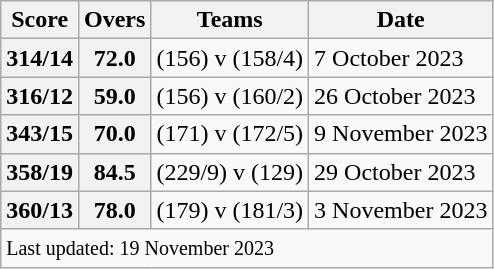<table class="wikitable sortable">
<tr>
<th>Score</th>
<th>Overs</th>
<th>Teams</th>
<th>Date</th>
</tr>
<tr>
<th>314/14</th>
<th>72.0</th>
<td> (156) v  (158/4)</td>
<td>7 October 2023</td>
</tr>
<tr>
<th>316/12</th>
<th>59.0</th>
<td> (156) v  (160/2)</td>
<td>26 October 2023</td>
</tr>
<tr>
<th>343/15</th>
<th>70.0</th>
<td> (171) v  (172/5)</td>
<td>9 November 2023</td>
</tr>
<tr>
<th>358/19</th>
<th>84.5</th>
<td> (229/9) v  (129)</td>
<td>29 October 2023</td>
</tr>
<tr>
<th>360/13</th>
<th>78.0</th>
<td> (179) v  (181/3)</td>
<td>3 November 2023</td>
</tr>
<tr>
<td colspan="4"><small>Last updated: 19 November 2023</small></td>
</tr>
</table>
